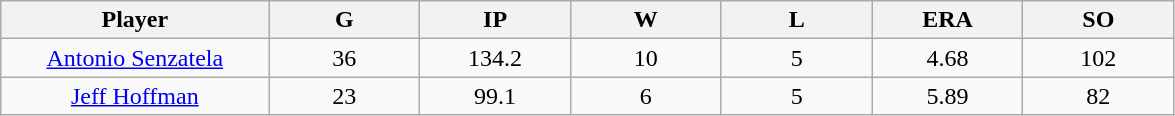<table class="wikitable sortable">
<tr>
<th bgcolor="#DDDDFF" width="16%">Player</th>
<th bgcolor="#DDDDFF" width="9%">G</th>
<th bgcolor="#DDDDFF" width="9%">IP</th>
<th bgcolor="#DDDDFF" width="9%">W</th>
<th bgcolor="#DDDDFF" width="9%">L</th>
<th bgcolor="#DDDDFF" width="9%">ERA</th>
<th bgcolor="#DDDDFF" width="9%">SO</th>
</tr>
<tr align="center">
<td><a href='#'>Antonio Senzatela</a></td>
<td>36</td>
<td>134.2</td>
<td>10</td>
<td>5</td>
<td>4.68</td>
<td>102</td>
</tr>
<tr align=center>
<td><a href='#'>Jeff Hoffman</a></td>
<td>23</td>
<td>99.1</td>
<td>6</td>
<td>5</td>
<td>5.89</td>
<td>82</td>
</tr>
</table>
